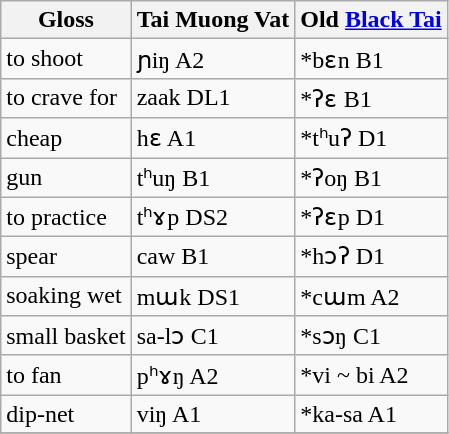<table class="wikitable">
<tr>
<th>Gloss</th>
<th>Tai Muong Vat</th>
<th>Old <a href='#'>Black Tai</a></th>
</tr>
<tr>
<td>to shoot</td>
<td>ɲiŋ A2</td>
<td>*bɛn B1</td>
</tr>
<tr>
<td>to crave for</td>
<td>zaak DL1</td>
<td>*ʔɛ B1</td>
</tr>
<tr>
<td>cheap</td>
<td>hɛ A1</td>
<td>*tʰuʔ D1</td>
</tr>
<tr>
<td>gun</td>
<td>tʰuŋ B1</td>
<td>*ʔoŋ B1</td>
</tr>
<tr>
<td>to practice</td>
<td>tʰɤp DS2</td>
<td>*ʔɛp D1</td>
</tr>
<tr>
<td>spear</td>
<td>caw B1</td>
<td>*hɔʔ D1</td>
</tr>
<tr>
<td>soaking wet</td>
<td>mɯk DS1</td>
<td>*cɯm A2</td>
</tr>
<tr>
<td>small basket</td>
<td>sa-lɔ C1</td>
<td>*sɔŋ C1</td>
</tr>
<tr>
<td>to fan</td>
<td>pʰɤŋ A2</td>
<td>*vi ~ bi A2</td>
</tr>
<tr>
<td>dip-net</td>
<td>viŋ A1</td>
<td>*ka-sa A1</td>
</tr>
<tr>
</tr>
</table>
